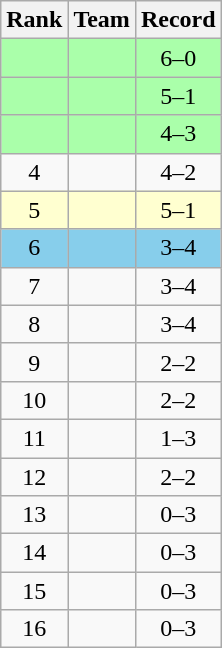<table class="wikitable">
<tr>
<th>Rank</th>
<th>Team</th>
<th>Record</th>
</tr>
<tr bgcolor="#aaffaa">
<td align=center></td>
<td></td>
<td align=center>6–0</td>
</tr>
<tr bgcolor="#aaffaa">
<td align=center></td>
<td></td>
<td align=center>5–1</td>
</tr>
<tr bgcolor="#aaffaa">
<td align=center></td>
<td></td>
<td align=center>4–3</td>
</tr>
<tr>
<td align=center>4</td>
<td></td>
<td align=center>4–2</td>
</tr>
<tr bgcolor="#ffffd0">
<td align=center>5</td>
<td></td>
<td align=center>5–1</td>
</tr>
<tr bgcolor="skyblue">
<td align=center>6</td>
<td></td>
<td align=center>3–4</td>
</tr>
<tr>
<td align=center>7</td>
<td></td>
<td align=center>3–4</td>
</tr>
<tr>
<td align=center>8</td>
<td></td>
<td align=center>3–4</td>
</tr>
<tr>
<td align=center>9</td>
<td></td>
<td align=center>2–2</td>
</tr>
<tr>
<td align=center>10</td>
<td></td>
<td align=center>2–2</td>
</tr>
<tr>
<td align=center>11</td>
<td></td>
<td align=center>1–3</td>
</tr>
<tr>
<td align=center>12</td>
<td></td>
<td align=center>2–2</td>
</tr>
<tr>
<td align=center>13</td>
<td></td>
<td align=center>0–3</td>
</tr>
<tr>
<td align=center>14</td>
<td></td>
<td align=center>0–3</td>
</tr>
<tr>
<td align=center>15</td>
<td></td>
<td align=center>0–3</td>
</tr>
<tr>
<td align=center>16</td>
<td></td>
<td align=center>0–3</td>
</tr>
</table>
